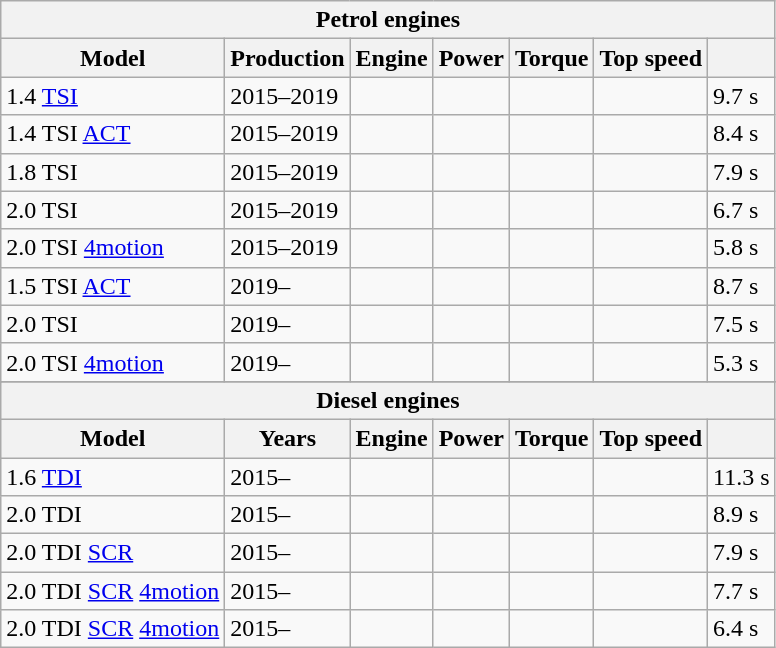<table class="wikitable sortable collapsible">
<tr>
<th colspan="7" style="text-align:center">Petrol engines</th>
</tr>
<tr>
<th>Model</th>
<th>Production</th>
<th>Engine</th>
<th>Power</th>
<th>Torque</th>
<th>Top speed</th>
<th></th>
</tr>
<tr>
<td>1.4 <a href='#'>TSI</a></td>
<td>2015–2019</td>
<td></td>
<td></td>
<td></td>
<td></td>
<td>9.7 s</td>
</tr>
<tr>
<td>1.4 TSI <a href='#'>ACT</a></td>
<td>2015–2019</td>
<td></td>
<td></td>
<td></td>
<td></td>
<td>8.4 s</td>
</tr>
<tr>
<td>1.8 TSI</td>
<td>2015–2019</td>
<td></td>
<td></td>
<td></td>
<td></td>
<td>7.9 s</td>
</tr>
<tr>
<td>2.0 TSI</td>
<td>2015–2019</td>
<td></td>
<td></td>
<td></td>
<td></td>
<td>6.7 s</td>
</tr>
<tr>
<td>2.0 TSI <a href='#'>4motion</a></td>
<td>2015–2019</td>
<td></td>
<td></td>
<td></td>
<td></td>
<td>5.8 s</td>
</tr>
<tr>
<td>1.5 TSI <a href='#'>ACT</a></td>
<td>2019–</td>
<td></td>
<td></td>
<td></td>
<td></td>
<td>8.7 s</td>
</tr>
<tr>
<td>2.0 TSI</td>
<td>2019–</td>
<td></td>
<td></td>
<td></td>
<td></td>
<td>7.5 s</td>
</tr>
<tr>
<td>2.0 TSI <a href='#'>4motion</a></td>
<td>2019–</td>
<td></td>
<td></td>
<td></td>
<td></td>
<td>5.3 s</td>
</tr>
<tr>
</tr>
<tr>
<th colspan="7" style="text-align:center">Diesel engines</th>
</tr>
<tr>
<th>Model</th>
<th>Years</th>
<th>Engine</th>
<th>Power</th>
<th>Torque</th>
<th>Top speed</th>
<th></th>
</tr>
<tr>
<td>1.6 <a href='#'>TDI</a></td>
<td>2015–</td>
<td></td>
<td></td>
<td></td>
<td></td>
<td>11.3 s</td>
</tr>
<tr>
<td>2.0 TDI</td>
<td>2015–</td>
<td></td>
<td></td>
<td></td>
<td></td>
<td>8.9 s</td>
</tr>
<tr>
<td>2.0 TDI <a href='#'>SCR</a></td>
<td>2015–</td>
<td></td>
<td></td>
<td></td>
<td></td>
<td>7.9 s</td>
</tr>
<tr>
<td>2.0 TDI <a href='#'>SCR</a> <a href='#'>4motion</a></td>
<td>2015–</td>
<td></td>
<td></td>
<td></td>
<td></td>
<td>7.7 s</td>
</tr>
<tr>
<td>2.0 TDI <a href='#'>SCR</a> <a href='#'>4motion</a></td>
<td>2015–</td>
<td></td>
<td></td>
<td></td>
<td></td>
<td>6.4 s</td>
</tr>
</table>
